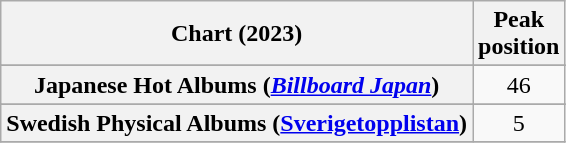<table class="wikitable sortable plainrowheaders" style="text-align:center">
<tr>
<th scope="col">Chart (2023)</th>
<th scope="col">Peak<br>position</th>
</tr>
<tr>
</tr>
<tr>
</tr>
<tr>
</tr>
<tr>
</tr>
<tr>
</tr>
<tr>
<th scope="row">Japanese Hot Albums (<em><a href='#'>Billboard Japan</a></em>)</th>
<td>46</td>
</tr>
<tr>
</tr>
<tr>
<th scope="row">Swedish Physical Albums (<a href='#'>Sverigetopplistan</a>)</th>
<td>5</td>
</tr>
<tr>
</tr>
</table>
